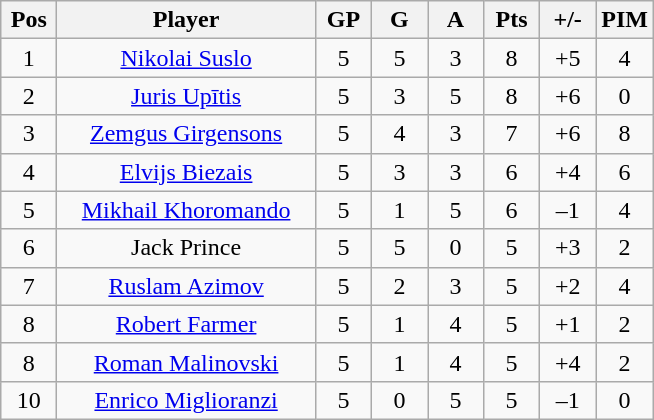<table class="wikitable sortable" style="text-align: center;">
<tr>
<th width=30>Pos</th>
<th width=165>Player</th>
<th width=30>GP</th>
<th width=30>G</th>
<th width=30>A</th>
<th width=30>Pts</th>
<th width=30>+/-</th>
<th width=30>PIM</th>
</tr>
<tr>
<td>1</td>
<td><a href='#'>Nikolai Suslo</a> </td>
<td>5</td>
<td>5</td>
<td>3</td>
<td>8</td>
<td>+5</td>
<td>4</td>
</tr>
<tr>
<td>2</td>
<td><a href='#'>Juris Upītis</a> </td>
<td>5</td>
<td>3</td>
<td>5</td>
<td>8</td>
<td>+6</td>
<td>0</td>
</tr>
<tr>
<td>3</td>
<td><a href='#'>Zemgus Girgensons</a> </td>
<td>5</td>
<td>4</td>
<td>3</td>
<td>7</td>
<td>+6</td>
<td>8</td>
</tr>
<tr>
<td>4</td>
<td><a href='#'>Elvijs Biezais</a> </td>
<td>5</td>
<td>3</td>
<td>3</td>
<td>6</td>
<td>+4</td>
<td>6</td>
</tr>
<tr>
<td>5</td>
<td><a href='#'>Mikhail Khoromando</a> </td>
<td>5</td>
<td>1</td>
<td>5</td>
<td>6</td>
<td>–1</td>
<td>4</td>
</tr>
<tr>
<td>6</td>
<td>Jack Prince </td>
<td>5</td>
<td>5</td>
<td>0</td>
<td>5</td>
<td>+3</td>
<td>2</td>
</tr>
<tr>
<td>7</td>
<td><a href='#'>Ruslam Azimov</a> </td>
<td>5</td>
<td>2</td>
<td>3</td>
<td>5</td>
<td>+2</td>
<td>4</td>
</tr>
<tr>
<td>8</td>
<td><a href='#'>Robert Farmer</a> </td>
<td>5</td>
<td>1</td>
<td>4</td>
<td>5</td>
<td>+1</td>
<td>2</td>
</tr>
<tr>
<td>8</td>
<td><a href='#'>Roman Malinovski</a> </td>
<td>5</td>
<td>1</td>
<td>4</td>
<td>5</td>
<td>+4</td>
<td>2</td>
</tr>
<tr>
<td>10</td>
<td><a href='#'>Enrico Miglioranzi</a> </td>
<td>5</td>
<td>0</td>
<td>5</td>
<td>5</td>
<td>–1</td>
<td>0</td>
</tr>
</table>
